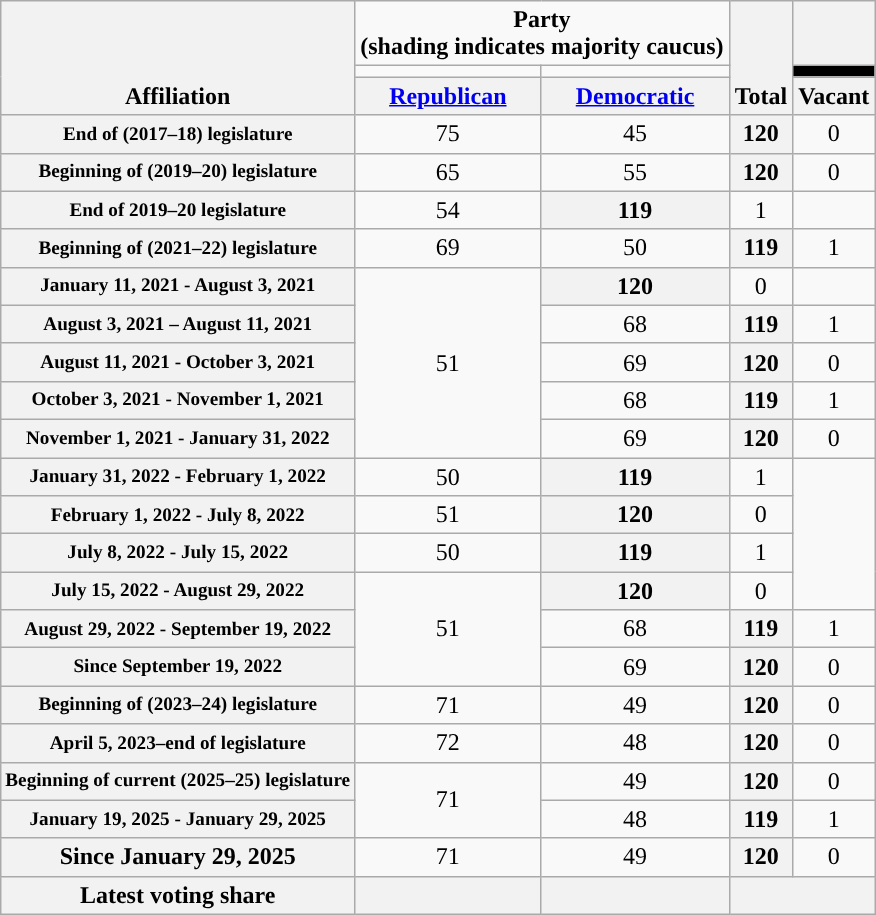<table class=wikitable style="text-align:center">
<tr style="vertical-align:bottom;">
<th rowspan=3>Affiliation</th>
<td colspan="2"><strong>Party</strong> <div><strong>(shading indicates majority caucus)</strong></div></td>
<th rowspan=3>Total</th>
<th></th>
</tr>
<tr style="height:5px">
<td style="background-color:"></td>
<td style="background-color:"></td>
<td style="background: black"></td>
</tr>
<tr>
<th><a href='#'>Republican</a></th>
<th><a href='#'>Democratic</a></th>
<th>Vacant</th>
</tr>
<tr>
<th nowrap="" style="font-size:80%">End of (2017–18) legislature</th>
<td>75</td>
<td>45</td>
<th>120</th>
<td>0</td>
</tr>
<tr>
<th nowrap="" style="font-size:80%">Beginning of (2019–20) legislature</th>
<td>65</td>
<td>55</td>
<th>120</th>
<td>0</td>
</tr>
<tr>
<th nowrap style="font-size:80%">End of 2019–20 legislature</th>
<td>54</td>
<th>119</th>
<td>1</td>
</tr>
<tr>
<th nowrap style="font-size:80%">Beginning of (2021–22) legislature</th>
<td>69</td>
<td>50</td>
<th>119</th>
<td>1</td>
</tr>
<tr>
<th nowrap style="font-size:80%">January 11, 2021 - August 3, 2021</th>
<td rowspan=5>51</td>
<th>120</th>
<td>0</td>
</tr>
<tr>
<th nowrap style="font-size:80%">August 3, 2021 – August 11, 2021</th>
<td>68</td>
<th>119</th>
<td>1</td>
</tr>
<tr>
<th nowrap style="font-size:80%">August 11, 2021 - October 3, 2021</th>
<td>69</td>
<th>120</th>
<td>0</td>
</tr>
<tr>
<th nowrap style="font-size:80%">October 3, 2021 - November 1, 2021</th>
<td>68</td>
<th>119</th>
<td>1</td>
</tr>
<tr>
<th nowrap style="font-size:80%">November 1, 2021 - January 31, 2022</th>
<td>69</td>
<th>120</th>
<td>0</td>
</tr>
<tr>
<th nowrap style="font-size:80%">January 31, 2022 - February 1, 2022</th>
<td>50</td>
<th>119</th>
<td>1</td>
</tr>
<tr>
<th nowrap style="font-size:80%">February 1, 2022 - July 8, 2022</th>
<td>51</td>
<th>120</th>
<td>0</td>
</tr>
<tr>
<th nowrap style="font-size:80%">July 8, 2022 - July 15, 2022</th>
<td>50</td>
<th>119</th>
<td>1</td>
</tr>
<tr>
<th nowrap style="font-size:80%">July 15, 2022 - August 29, 2022</th>
<td rowspan=3>51</td>
<th>120</th>
<td>0</td>
</tr>
<tr>
<th nowrap style="font-size:80%">August 29, 2022 - September 19, 2022</th>
<td>68</td>
<th>119</th>
<td>1</td>
</tr>
<tr>
<th nowrap style="font-size:80%">Since September 19, 2022</th>
<td>69</td>
<th>120</th>
<td>0</td>
</tr>
<tr>
<th nowrap style="font-size:80%">Beginning of (2023–24) legislature</th>
<td>71</td>
<td>49</td>
<th>120</th>
<td>0</td>
</tr>
<tr>
<th nowrap style="font-size:80%">April 5, 2023–end of legislature</th>
<td>72</td>
<td>48</td>
<th>120</th>
<td>0</td>
</tr>
<tr>
<th nowrap style="font-size:80%">Beginning of current (2025–25) legislature</th>
<td rowspan=2 >71</td>
<td>49</td>
<th>120</th>
<td>0</td>
</tr>
<tr>
<th nowrap style="font-size:80%">January 19, 2025 - January 29, 2025</th>
<td>48</td>
<th>119</th>
<td>1</td>
</tr>
<tr>
<th>Since January 29, 2025</th>
<td>71</td>
<td>49</td>
<th>120</th>
<td>0</td>
</tr>
<tr>
<th>Latest voting share</th>
<th></th>
<th></th>
<th colspan=2></th>
</tr>
</table>
